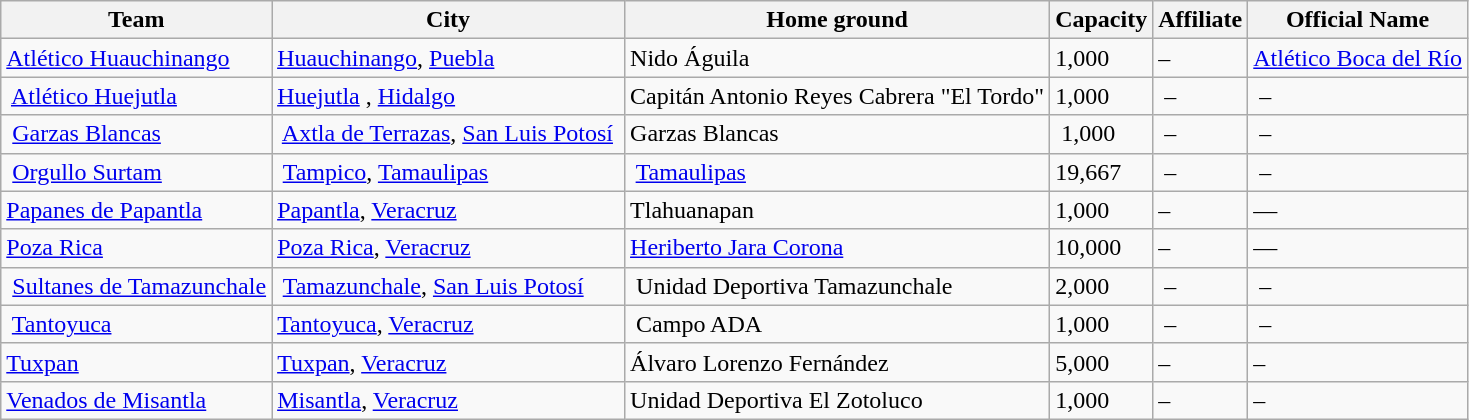<table class="wikitable sortable">
<tr>
<th>Team</th>
<th>City</th>
<th>Home ground</th>
<th>Capacity</th>
<th>Affiliate</th>
<th>Official Name</th>
</tr>
<tr>
<td><a href='#'>Atlético Huauchinango</a></td>
<td><a href='#'>Huauchinango</a>, <a href='#'>Puebla</a></td>
<td>Nido Águila</td>
<td>1,000</td>
<td>–</td>
<td><a href='#'>Atlético Boca del Río</a></td>
</tr>
<tr>
<td> <a href='#'>Atlético Huejutla</a> </td>
<td><a href='#'>Huejutla</a> , <a href='#'>Hidalgo</a></td>
<td>Capitán Antonio Reyes Cabrera "El Tordo"</td>
<td>1,000</td>
<td> – </td>
<td> –</td>
</tr>
<tr>
<td> <a href='#'>Garzas Blancas</a> </td>
<td> <a href='#'>Axtla de Terrazas</a>, <a href='#'>San Luis Potosí</a> </td>
<td>Garzas Blancas</td>
<td> 1,000</td>
<td> – </td>
<td> –</td>
</tr>
<tr>
<td> <a href='#'>Orgullo Surtam</a> </td>
<td> <a href='#'>Tampico</a>, <a href='#'>Tamaulipas</a> </td>
<td> <a href='#'>Tamaulipas</a> </td>
<td>19,667</td>
<td> – </td>
<td> –</td>
</tr>
<tr>
<td><a href='#'>Papanes de Papantla</a></td>
<td><a href='#'>Papantla</a>, <a href='#'>Veracruz</a></td>
<td>Tlahuanapan</td>
<td>1,000</td>
<td>–</td>
<td>—</td>
</tr>
<tr>
<td><a href='#'>Poza Rica</a></td>
<td><a href='#'>Poza Rica</a>, <a href='#'>Veracruz</a></td>
<td><a href='#'>Heriberto Jara Corona</a></td>
<td>10,000</td>
<td>–</td>
<td>—</td>
</tr>
<tr>
<td> <a href='#'>Sultanes de Tamazunchale</a></td>
<td> <a href='#'>Tamazunchale</a>, <a href='#'>San Luis Potosí</a> </td>
<td> Unidad Deportiva Tamazunchale</td>
<td>2,000</td>
<td> – </td>
<td> –</td>
</tr>
<tr>
<td> <a href='#'>Tantoyuca</a> </td>
<td><a href='#'>Tantoyuca</a>, <a href='#'>Veracruz</a> </td>
<td> Campo ADA</td>
<td>1,000</td>
<td> – </td>
<td> –</td>
</tr>
<tr>
<td><a href='#'>Tuxpan</a></td>
<td><a href='#'>Tuxpan</a>, <a href='#'>Veracruz</a></td>
<td>Álvaro Lorenzo Fernández</td>
<td>5,000</td>
<td>–</td>
<td>–</td>
</tr>
<tr>
<td><a href='#'>Venados de Misantla</a></td>
<td><a href='#'>Misantla</a>, <a href='#'>Veracruz</a></td>
<td>Unidad Deportiva El Zotoluco</td>
<td>1,000</td>
<td>–</td>
<td>–</td>
</tr>
</table>
